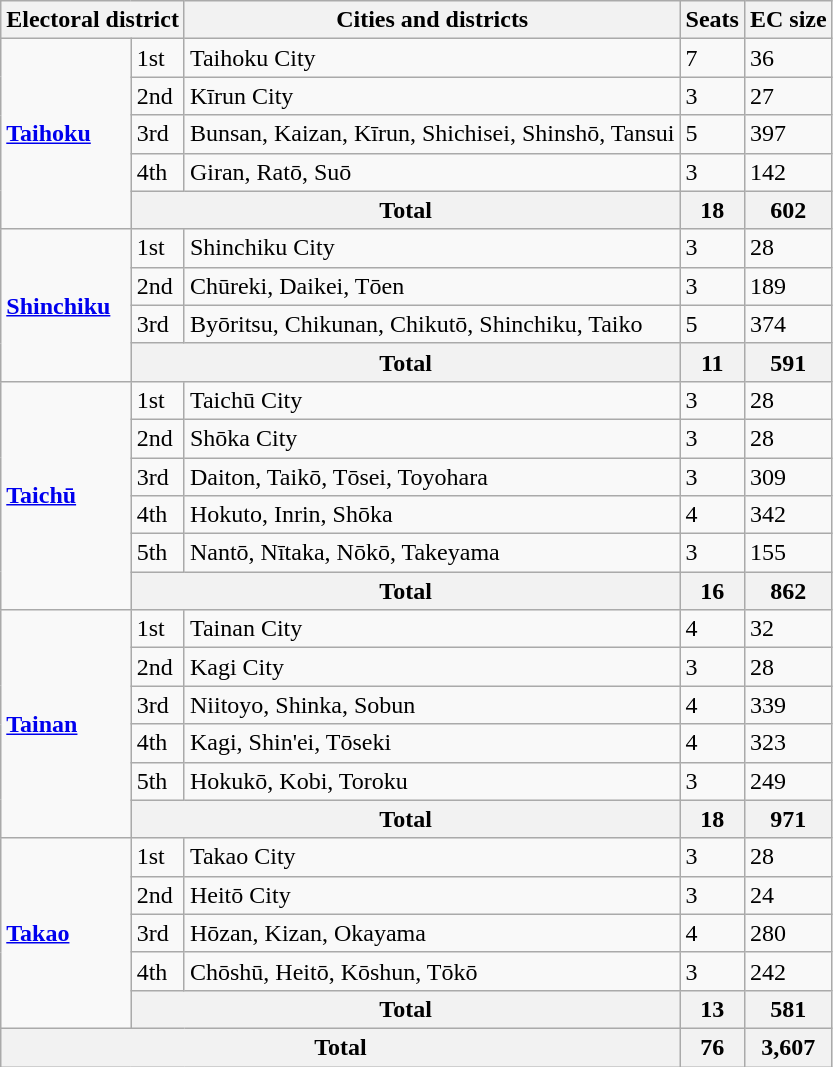<table class="wikitable">
<tr>
<th colspan="2">Electoral district</th>
<th>Cities and districts</th>
<th>Seats</th>
<th>EC size</th>
</tr>
<tr>
<td rowspan="5"><strong><a href='#'>Taihoku</a></strong></td>
<td>1st</td>
<td>Taihoku City</td>
<td>7</td>
<td>36</td>
</tr>
<tr>
<td>2nd</td>
<td>Kīrun City</td>
<td>3</td>
<td>27</td>
</tr>
<tr>
<td>3rd</td>
<td>Bunsan, Kaizan, Kīrun, Shichisei, Shinshō, Tansui</td>
<td>5</td>
<td>397</td>
</tr>
<tr>
<td>4th</td>
<td>Giran, Ratō, Suō</td>
<td>3</td>
<td>142</td>
</tr>
<tr>
<th colspan="2">Total</th>
<th>18</th>
<th>602</th>
</tr>
<tr>
<td rowspan="4"><strong><a href='#'>Shinchiku</a></strong></td>
<td>1st</td>
<td>Shinchiku City</td>
<td>3</td>
<td>28</td>
</tr>
<tr>
<td>2nd</td>
<td>Chūreki, Daikei, Tōen</td>
<td>3</td>
<td>189</td>
</tr>
<tr>
<td>3rd</td>
<td>Byōritsu, Chikunan, Chikutō, Shinchiku, Taiko</td>
<td>5</td>
<td>374</td>
</tr>
<tr>
<th colspan="2">Total</th>
<th>11</th>
<th><strong>591</strong></th>
</tr>
<tr>
<td rowspan="6"><strong><a href='#'>Taichū</a></strong></td>
<td>1st</td>
<td>Taichū City</td>
<td>3</td>
<td>28</td>
</tr>
<tr>
<td>2nd</td>
<td>Shōka City</td>
<td>3</td>
<td>28</td>
</tr>
<tr>
<td>3rd</td>
<td>Daiton, Taikō, Tōsei, Toyohara</td>
<td>3</td>
<td>309</td>
</tr>
<tr>
<td>4th</td>
<td>Hokuto, Inrin, Shōka</td>
<td>4</td>
<td>342</td>
</tr>
<tr>
<td>5th</td>
<td>Nantō, Nītaka, Nōkō, Takeyama</td>
<td>3</td>
<td>155</td>
</tr>
<tr>
<th colspan="2">Total</th>
<th>16</th>
<th>862</th>
</tr>
<tr>
<td rowspan="6"><strong><a href='#'>Tainan</a></strong></td>
<td>1st</td>
<td>Tainan City</td>
<td>4</td>
<td>32</td>
</tr>
<tr>
<td>2nd</td>
<td>Kagi City</td>
<td>3</td>
<td>28</td>
</tr>
<tr>
<td>3rd</td>
<td>Niitoyo, Shinka, Sobun</td>
<td>4</td>
<td>339</td>
</tr>
<tr>
<td>4th</td>
<td>Kagi, Shin'ei, Tōseki</td>
<td>4</td>
<td>323</td>
</tr>
<tr>
<td>5th</td>
<td>Hokukō, Kobi, Toroku</td>
<td>3</td>
<td>249</td>
</tr>
<tr>
<th colspan="2">Total</th>
<th>18</th>
<th>971</th>
</tr>
<tr>
<td rowspan="5"><strong><a href='#'>Takao</a></strong></td>
<td>1st</td>
<td>Takao City</td>
<td>3</td>
<td>28</td>
</tr>
<tr>
<td>2nd</td>
<td>Heitō City</td>
<td>3</td>
<td>24</td>
</tr>
<tr>
<td>3rd</td>
<td>Hōzan, Kizan, Okayama</td>
<td>4</td>
<td>280</td>
</tr>
<tr>
<td>4th</td>
<td>Chōshū, Heitō, Kōshun, Tōkō</td>
<td>3</td>
<td>242</td>
</tr>
<tr>
<th colspan="2">Total</th>
<th>13</th>
<th>581</th>
</tr>
<tr>
<th colspan="3"><strong>Total</strong></th>
<th><strong>76</strong></th>
<th>3,607</th>
</tr>
</table>
